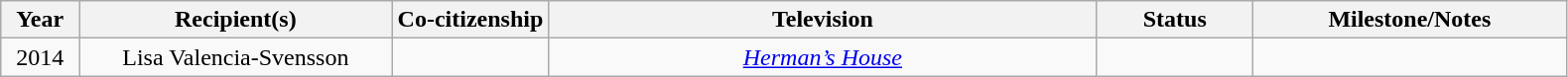<table class="wikitable" style="text-align: center">
<tr style="background:#ebf5ff;">
<th width="5%">Year</th>
<th width="20%">Recipient(s)</th>
<th width="10%">Co-citizenship</th>
<th width="35%">Television</th>
<th width="10%">Status</th>
<th width="20%">Milestone/Notes</th>
</tr>
<tr>
<td>2014</td>
<td>Lisa Valencia-Svensson</td>
<td></td>
<td><em><a href='#'>Herman’s House</a></em></td>
<td></td>
<td></td>
</tr>
</table>
